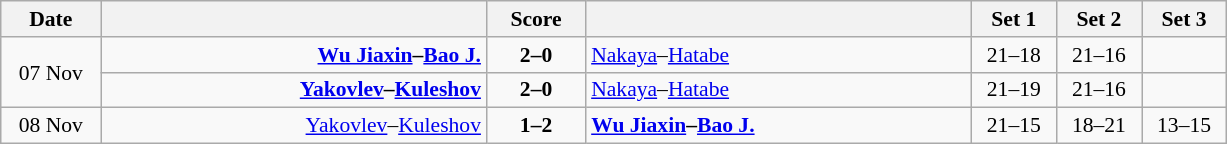<table class="wikitable" style="text-align: center; font-size:90% ">
<tr>
<th width="60">Date</th>
<th align="right" width="250"></th>
<th width="60">Score</th>
<th align="left" width="250"></th>
<th width="50">Set 1</th>
<th width="50">Set 2</th>
<th width="50">Set 3</th>
</tr>
<tr>
<td rowspan=2>07 Nov</td>
<td align=right><strong><a href='#'>Wu Jiaxin</a>–<a href='#'>Bao J.</a> </strong></td>
<td align=center><strong>2–0</strong></td>
<td align=left> <a href='#'>Nakaya</a>–<a href='#'>Hatabe</a></td>
<td>21–18</td>
<td>21–16</td>
<td></td>
</tr>
<tr>
<td align=right><strong><a href='#'>Yakovlev</a>–<a href='#'>Kuleshov</a> </strong></td>
<td align=center><strong>2–0</strong></td>
<td align=left> <a href='#'>Nakaya</a>–<a href='#'>Hatabe</a></td>
<td>21–19</td>
<td>21–16</td>
<td></td>
</tr>
<tr>
<td>08 Nov</td>
<td align=right><a href='#'>Yakovlev</a>–<a href='#'>Kuleshov</a> </td>
<td align=center><strong>1–2</strong></td>
<td align=left><strong> <a href='#'>Wu Jiaxin</a>–<a href='#'>Bao J.</a></strong></td>
<td>21–15</td>
<td>18–21</td>
<td>13–15</td>
</tr>
</table>
